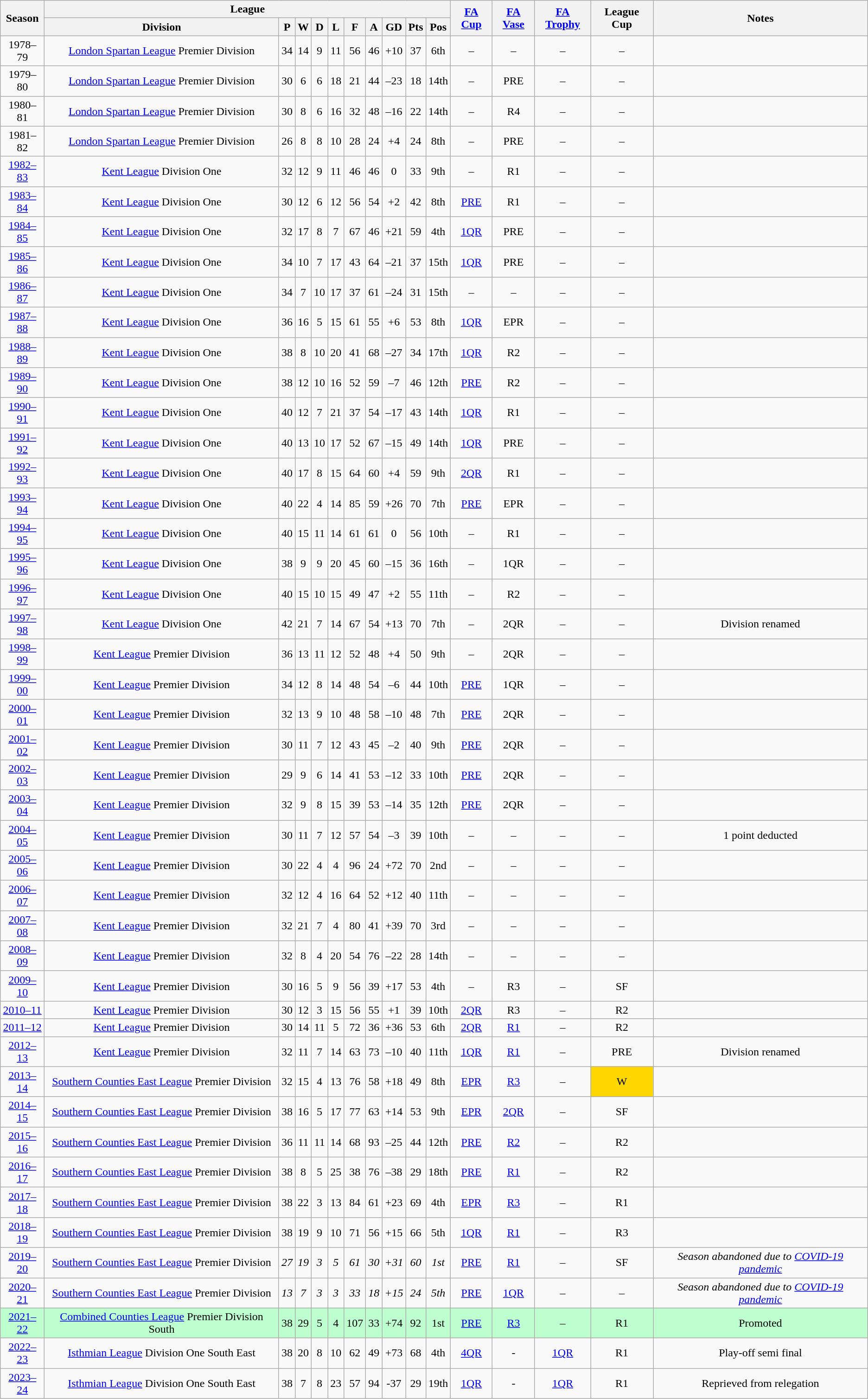<table class="wikitable collapsible collapsed" style=text-align:center>
<tr>
<th rowspan=2>Season</th>
<th colspan=10>League</th>
<th rowspan=2><a href='#'>FA Cup</a></th>
<th rowspan=2><a href='#'>FA Vase</a></th>
<th rowspan=2><a href='#'>FA Trophy</a></th>
<th rowspan=2>League Cup</th>
<th rowspan=2>Notes</th>
</tr>
<tr>
<th>Division</th>
<th>P</th>
<th>W</th>
<th>D</th>
<th>L</th>
<th>F</th>
<th>A</th>
<th>GD</th>
<th>Pts</th>
<th>Pos</th>
</tr>
<tr>
<td>1978–79</td>
<td><a href='#'>London Spartan League</a> Premier Division</td>
<td>34</td>
<td>14</td>
<td>9</td>
<td>11</td>
<td>56</td>
<td>46</td>
<td>+10</td>
<td>37</td>
<td>6th</td>
<td>–</td>
<td>–</td>
<td>–</td>
<td>–</td>
<td></td>
</tr>
<tr>
<td>1979–80</td>
<td><a href='#'>London Spartan League</a> Premier Division</td>
<td>30</td>
<td>6</td>
<td>6</td>
<td>18</td>
<td>21</td>
<td>44</td>
<td>–23</td>
<td>18</td>
<td>14th</td>
<td>–</td>
<td>PRE</td>
<td>–</td>
<td>–</td>
<td></td>
</tr>
<tr>
<td>1980–81</td>
<td><a href='#'>London Spartan League</a> Premier Division</td>
<td>30</td>
<td>8</td>
<td>6</td>
<td>16</td>
<td>32</td>
<td>48</td>
<td>–16</td>
<td>22</td>
<td>14th</td>
<td>–</td>
<td>R4</td>
<td>–</td>
<td>–</td>
<td></td>
</tr>
<tr>
<td>1981–82</td>
<td><a href='#'>London Spartan League</a> Premier Division</td>
<td>26</td>
<td>8</td>
<td>8</td>
<td>10</td>
<td>28</td>
<td>24</td>
<td>+4</td>
<td>24</td>
<td>8th</td>
<td>–</td>
<td>PRE</td>
<td>–</td>
<td>–</td>
<td></td>
</tr>
<tr>
<td><a href='#'>1982–83</a></td>
<td><a href='#'>Kent League</a> Division One</td>
<td>32</td>
<td>12</td>
<td>9</td>
<td>11</td>
<td>46</td>
<td>46</td>
<td>0</td>
<td>33</td>
<td>9th</td>
<td>–</td>
<td>R1</td>
<td>–</td>
<td>–</td>
<td></td>
</tr>
<tr>
<td><a href='#'>1983–84</a></td>
<td><a href='#'>Kent League</a> Division One</td>
<td>30</td>
<td>12</td>
<td>6</td>
<td>12</td>
<td>56</td>
<td>54</td>
<td>+2</td>
<td>42</td>
<td>8th</td>
<td><a href='#'>PRE</a></td>
<td>R1</td>
<td>–</td>
<td>–</td>
<td></td>
</tr>
<tr>
<td><a href='#'>1984–85</a></td>
<td><a href='#'>Kent League</a> Division One</td>
<td>32</td>
<td>17</td>
<td>8</td>
<td>7</td>
<td>67</td>
<td>46</td>
<td>+21</td>
<td>59</td>
<td>4th</td>
<td><a href='#'>1QR</a></td>
<td>PRE</td>
<td>–</td>
<td>–</td>
<td></td>
</tr>
<tr>
<td><a href='#'>1985–86</a></td>
<td><a href='#'>Kent League</a> Division One</td>
<td>34</td>
<td>10</td>
<td>7</td>
<td>17</td>
<td>43</td>
<td>64</td>
<td>–21</td>
<td>37</td>
<td>15th</td>
<td><a href='#'>1QR</a></td>
<td>PRE</td>
<td>–</td>
<td>–</td>
<td></td>
</tr>
<tr>
<td><a href='#'>1986–87</a></td>
<td><a href='#'>Kent League</a> Division One</td>
<td>34</td>
<td>7</td>
<td>10</td>
<td>17</td>
<td>37</td>
<td>61</td>
<td>–24</td>
<td>31</td>
<td>15th</td>
<td>–</td>
<td>–</td>
<td>–</td>
<td>–</td>
<td></td>
</tr>
<tr>
<td><a href='#'>1987–88</a></td>
<td><a href='#'>Kent League</a> Division One</td>
<td>36</td>
<td>16</td>
<td>5</td>
<td>15</td>
<td>61</td>
<td>55</td>
<td>+6</td>
<td>53</td>
<td>8th</td>
<td><a href='#'>1QR</a></td>
<td>EPR</td>
<td>–</td>
<td>–</td>
<td></td>
</tr>
<tr>
<td><a href='#'>1988–89</a></td>
<td><a href='#'>Kent League</a> Division One</td>
<td>38</td>
<td>8</td>
<td>10</td>
<td>20</td>
<td>41</td>
<td>68</td>
<td>–27</td>
<td>34</td>
<td>17th</td>
<td><a href='#'>1QR</a></td>
<td>R2</td>
<td>–</td>
<td>–</td>
<td></td>
</tr>
<tr>
<td><a href='#'>1989–90</a></td>
<td><a href='#'>Kent League</a> Division One</td>
<td>38</td>
<td>12</td>
<td>10</td>
<td>16</td>
<td>52</td>
<td>59</td>
<td>–7</td>
<td>46</td>
<td>12th</td>
<td><a href='#'>PRE</a></td>
<td>R2</td>
<td>–</td>
<td>–</td>
<td></td>
</tr>
<tr>
<td><a href='#'>1990–91</a></td>
<td><a href='#'>Kent League</a> Division One</td>
<td>40</td>
<td>12</td>
<td>7</td>
<td>21</td>
<td>37</td>
<td>54</td>
<td>–17</td>
<td>43</td>
<td>14th</td>
<td><a href='#'>1QR</a></td>
<td>R1</td>
<td>–</td>
<td>–</td>
<td></td>
</tr>
<tr>
<td><a href='#'>1991–92</a></td>
<td><a href='#'>Kent League</a> Division One</td>
<td>40</td>
<td>13</td>
<td>10</td>
<td>17</td>
<td>52</td>
<td>67</td>
<td>–15</td>
<td>49</td>
<td>14th</td>
<td><a href='#'>1QR</a></td>
<td>PRE</td>
<td>–</td>
<td>–</td>
<td></td>
</tr>
<tr>
<td><a href='#'>1992–93</a></td>
<td><a href='#'>Kent League</a> Division One</td>
<td>40</td>
<td>17</td>
<td>8</td>
<td>15</td>
<td>64</td>
<td>60</td>
<td>+4</td>
<td>59</td>
<td>9th</td>
<td><a href='#'>2QR</a></td>
<td>R1</td>
<td>–</td>
<td>–</td>
<td></td>
</tr>
<tr>
<td><a href='#'>1993–94</a></td>
<td><a href='#'>Kent League</a> Division One</td>
<td>40</td>
<td>22</td>
<td>4</td>
<td>14</td>
<td>85</td>
<td>59</td>
<td>+26</td>
<td>70</td>
<td>7th</td>
<td><a href='#'>PRE</a></td>
<td>EPR</td>
<td>–</td>
<td>–</td>
<td></td>
</tr>
<tr>
<td><a href='#'>1994–95</a></td>
<td><a href='#'>Kent League</a> Division One</td>
<td>40</td>
<td>15</td>
<td>11</td>
<td>14</td>
<td>61</td>
<td>61</td>
<td>0</td>
<td>56</td>
<td>10th</td>
<td>–</td>
<td>R1</td>
<td>–</td>
<td>–</td>
<td></td>
</tr>
<tr>
<td><a href='#'>1995–96</a></td>
<td><a href='#'>Kent League</a> Division One</td>
<td>38</td>
<td>9</td>
<td>9</td>
<td>20</td>
<td>45</td>
<td>60</td>
<td>–15</td>
<td>36</td>
<td>16th</td>
<td>–</td>
<td>1QR</td>
<td>–</td>
<td>–</td>
<td></td>
</tr>
<tr>
<td><a href='#'>1996–97</a></td>
<td><a href='#'>Kent League</a> Division One</td>
<td>40</td>
<td>15</td>
<td>10</td>
<td>15</td>
<td>49</td>
<td>47</td>
<td>+2</td>
<td>55</td>
<td>11th</td>
<td>–</td>
<td>R2</td>
<td>–</td>
<td>–</td>
<td></td>
</tr>
<tr>
<td><a href='#'>1997–98</a></td>
<td><a href='#'>Kent League</a> Division One</td>
<td>42</td>
<td>21</td>
<td>7</td>
<td>14</td>
<td>67</td>
<td>54</td>
<td>+13</td>
<td>70</td>
<td>7th</td>
<td>–</td>
<td>2QR</td>
<td>–</td>
<td>–</td>
<td>Division renamed</td>
</tr>
<tr>
<td><a href='#'>1998–99</a></td>
<td><a href='#'>Kent League</a> Premier Division</td>
<td>36</td>
<td>13</td>
<td>11</td>
<td>12</td>
<td>52</td>
<td>48</td>
<td>+4</td>
<td>50</td>
<td>9th</td>
<td>–</td>
<td>2QR</td>
<td>–</td>
<td>–</td>
<td></td>
</tr>
<tr>
<td><a href='#'>1999–00</a></td>
<td><a href='#'>Kent League</a> Premier Division</td>
<td>34</td>
<td>12</td>
<td>8</td>
<td>14</td>
<td>48</td>
<td>54</td>
<td>–6</td>
<td>44</td>
<td>10th</td>
<td><a href='#'>PRE</a></td>
<td>1QR</td>
<td>–</td>
<td>–</td>
<td></td>
</tr>
<tr>
<td><a href='#'>2000–01</a></td>
<td><a href='#'>Kent League</a> Premier Division</td>
<td>32</td>
<td>13</td>
<td>9</td>
<td>10</td>
<td>48</td>
<td>58</td>
<td>–10</td>
<td>48</td>
<td>7th</td>
<td><a href='#'>PRE</a></td>
<td>2QR</td>
<td>–</td>
<td>–</td>
<td></td>
</tr>
<tr>
<td><a href='#'>2001–02</a></td>
<td><a href='#'>Kent League</a> Premier Division</td>
<td>30</td>
<td>11</td>
<td>7</td>
<td>12</td>
<td>43</td>
<td>45</td>
<td>–2</td>
<td>40</td>
<td>9th</td>
<td><a href='#'>PRE</a></td>
<td>2QR</td>
<td>–</td>
<td>–</td>
<td></td>
</tr>
<tr>
<td><a href='#'>2002–03</a></td>
<td><a href='#'>Kent League</a> Premier Division</td>
<td>29</td>
<td>9</td>
<td>6</td>
<td>14</td>
<td>41</td>
<td>53</td>
<td>–12</td>
<td>33</td>
<td>10th</td>
<td><a href='#'>PRE</a></td>
<td>2QR</td>
<td>–</td>
<td>–</td>
<td></td>
</tr>
<tr>
<td><a href='#'>2003–04</a></td>
<td><a href='#'>Kent League</a> Premier Division</td>
<td>32</td>
<td>9</td>
<td>8</td>
<td>15</td>
<td>39</td>
<td>53</td>
<td>–14</td>
<td>35</td>
<td>12th</td>
<td><a href='#'>PRE</a></td>
<td>2QR</td>
<td>–</td>
<td>–</td>
<td></td>
</tr>
<tr>
<td><a href='#'>2004–05</a></td>
<td><a href='#'>Kent League</a> Premier Division</td>
<td>30</td>
<td>11</td>
<td>7</td>
<td>12</td>
<td>57</td>
<td>54</td>
<td>–3</td>
<td>39</td>
<td>10th</td>
<td>–</td>
<td>–</td>
<td>–</td>
<td>–</td>
<td>1 point deducted</td>
</tr>
<tr>
<td><a href='#'>2005–06</a></td>
<td><a href='#'>Kent League</a> Premier Division</td>
<td>30</td>
<td>22</td>
<td>4</td>
<td>4</td>
<td>96</td>
<td>24</td>
<td>+72</td>
<td>70</td>
<td>2nd</td>
<td>–</td>
<td>–</td>
<td>–</td>
<td>–</td>
<td></td>
</tr>
<tr>
<td><a href='#'>2006–07</a></td>
<td><a href='#'>Kent League</a> Premier Division</td>
<td>32</td>
<td>12</td>
<td>4</td>
<td>16</td>
<td>64</td>
<td>52</td>
<td>+12</td>
<td>40</td>
<td>11th</td>
<td>–</td>
<td>–</td>
<td>–</td>
<td>–</td>
<td></td>
</tr>
<tr>
<td><a href='#'>2007–08</a></td>
<td><a href='#'>Kent League</a> Premier Division</td>
<td>32</td>
<td>21</td>
<td>7</td>
<td>4</td>
<td>80</td>
<td>41</td>
<td>+39</td>
<td>70</td>
<td>3rd</td>
<td>–</td>
<td>–</td>
<td>–</td>
<td>–</td>
<td></td>
</tr>
<tr>
<td><a href='#'>2008–09</a></td>
<td><a href='#'>Kent League</a> Premier Division</td>
<td>32</td>
<td>8</td>
<td>4</td>
<td>20</td>
<td>54</td>
<td>76</td>
<td>–22</td>
<td>28</td>
<td>14th</td>
<td>–</td>
<td>–</td>
<td>–</td>
<td>–</td>
<td></td>
</tr>
<tr>
<td><a href='#'>2009–10</a></td>
<td><a href='#'>Kent League</a> Premier Division</td>
<td>30</td>
<td>16</td>
<td>5</td>
<td>9</td>
<td>56</td>
<td>39</td>
<td>+17</td>
<td>53</td>
<td>4th</td>
<td>–</td>
<td>R3</td>
<td>–</td>
<td>SF</td>
<td></td>
</tr>
<tr>
<td><a href='#'>2010–11</a></td>
<td><a href='#'>Kent League</a> Premier Division</td>
<td>30</td>
<td>12</td>
<td>3</td>
<td>15</td>
<td>56</td>
<td>55</td>
<td>+1</td>
<td>39</td>
<td>10th</td>
<td><a href='#'>2QR</a></td>
<td>R3</td>
<td>–</td>
<td>R2</td>
<td></td>
</tr>
<tr>
<td><a href='#'>2011–12</a></td>
<td><a href='#'>Kent League</a> Premier Division</td>
<td>30</td>
<td>14</td>
<td>11</td>
<td>5</td>
<td>72</td>
<td>36</td>
<td>+36</td>
<td>53</td>
<td>6th</td>
<td><a href='#'>2QR</a></td>
<td><a href='#'>R1</a></td>
<td>–</td>
<td>R2</td>
<td></td>
</tr>
<tr>
<td><a href='#'>2012–13</a></td>
<td><a href='#'>Kent League</a> Premier Division</td>
<td>32</td>
<td>11</td>
<td>7</td>
<td>14</td>
<td>63</td>
<td>73</td>
<td>–10</td>
<td>40</td>
<td>11th</td>
<td><a href='#'>1QR</a></td>
<td><a href='#'>R1</a></td>
<td>–</td>
<td>PRE</td>
<td>Division renamed</td>
</tr>
<tr>
<td><a href='#'>2013–14</a></td>
<td><a href='#'>Southern Counties East League</a> Premier Division</td>
<td>32</td>
<td>15</td>
<td>4</td>
<td>13</td>
<td>76</td>
<td>58</td>
<td>+18</td>
<td>49</td>
<td>8th</td>
<td><a href='#'>EPR</a></td>
<td><a href='#'>R3</a></td>
<td>–</td>
<td bgcolor=gold>W</td>
<td></td>
</tr>
<tr>
<td><a href='#'>2014–15</a></td>
<td><a href='#'>Southern Counties East League</a> Premier Division</td>
<td>38</td>
<td>16</td>
<td>5</td>
<td>17</td>
<td>77</td>
<td>63</td>
<td>+14</td>
<td>53</td>
<td>9th</td>
<td><a href='#'>EPR</a></td>
<td><a href='#'>2QR</a></td>
<td>–</td>
<td>SF</td>
<td></td>
</tr>
<tr>
<td><a href='#'>2015–16</a></td>
<td><a href='#'>Southern Counties East League</a> Premier Division</td>
<td>36</td>
<td>11</td>
<td>11</td>
<td>14</td>
<td>68</td>
<td>93</td>
<td>–25</td>
<td>44</td>
<td>12th</td>
<td><a href='#'>PRE</a></td>
<td><a href='#'>R2</a></td>
<td>–</td>
<td>R2</td>
<td></td>
</tr>
<tr>
<td><a href='#'>2016–17</a></td>
<td><a href='#'>Southern Counties East League</a> Premier Division</td>
<td>38</td>
<td>8</td>
<td>5</td>
<td>25</td>
<td>38</td>
<td>76</td>
<td>–38</td>
<td>29</td>
<td>18th</td>
<td><a href='#'>PRE</a></td>
<td><a href='#'>R1</a></td>
<td>–</td>
<td>R2</td>
<td></td>
</tr>
<tr>
<td><a href='#'>2017–18</a></td>
<td><a href='#'>Southern Counties East League</a> Premier Division</td>
<td>38</td>
<td>22</td>
<td>3</td>
<td>13</td>
<td>84</td>
<td>61</td>
<td>+23</td>
<td>69</td>
<td>4th</td>
<td><a href='#'>EPR</a></td>
<td><a href='#'>R3</a></td>
<td>–</td>
<td>R1</td>
<td></td>
</tr>
<tr>
<td><a href='#'>2018–19</a></td>
<td><a href='#'>Southern Counties East League</a> Premier Division</td>
<td>38</td>
<td>19</td>
<td>9</td>
<td>10</td>
<td>71</td>
<td>56</td>
<td>+15</td>
<td>66</td>
<td>5th</td>
<td><a href='#'>1QR</a></td>
<td><a href='#'>R1</a></td>
<td>–</td>
<td>R3</td>
<td></td>
</tr>
<tr>
<td><a href='#'>2019–20</a></td>
<td><a href='#'>Southern Counties East League</a> Premier Division</td>
<td><em>27</em></td>
<td><em>19</em></td>
<td><em>3</em></td>
<td><em>5</em></td>
<td><em>61</em></td>
<td><em>30</em></td>
<td><em>+31</em></td>
<td><em>60</em></td>
<td><em>1st</em></td>
<td><a href='#'>PRE</a></td>
<td><a href='#'>R1</a></td>
<td>–</td>
<td>SF</td>
<td><em>Season abandoned due to <a href='#'>COVID-19 pandemic</a></em></td>
</tr>
<tr>
<td><a href='#'>2020–21</a></td>
<td><a href='#'>Southern Counties East League</a> Premier Division</td>
<td><em>13</em></td>
<td><em>7</em></td>
<td><em>3</em></td>
<td><em>3</em></td>
<td><em>33</em></td>
<td><em>18</em></td>
<td><em>+15</em></td>
<td><em>24</em></td>
<td><em>5th</em></td>
<td><a href='#'>PRE</a></td>
<td><a href='#'>1QR</a></td>
<td>–</td>
<td>–</td>
<td><em>Season abandoned due to <a href='#'>COVID-19 pandemic</a></em></td>
</tr>
<tr bgcolor=#bdffce>
<td><a href='#'>2021–22</a></td>
<td><a href='#'>Combined Counties League</a> Premier Division South</td>
<td>38</td>
<td>29</td>
<td>5</td>
<td>4</td>
<td>107</td>
<td>33</td>
<td>+74</td>
<td>92</td>
<td>1st</td>
<td><a href='#'>PRE</a></td>
<td><a href='#'>R3</a></td>
<td>–</td>
<td>R1</td>
<td>Promoted</td>
</tr>
<tr>
<td><a href='#'>2022–23</a></td>
<td><a href='#'>Isthmian League</a> Division One South East</td>
<td>38</td>
<td>20</td>
<td>8</td>
<td>10</td>
<td>62</td>
<td>49</td>
<td>+73</td>
<td>68</td>
<td>4th</td>
<td><a href='#'>4QR</a></td>
<td>-</td>
<td><a href='#'>1QR</a></td>
<td>R1</td>
<td>Play-off semi final</td>
</tr>
<tr>
<td><a href='#'>2023–24</a></td>
<td><a href='#'>Isthmian League</a> Division One South East</td>
<td>38</td>
<td>7</td>
<td>8</td>
<td>23</td>
<td>57</td>
<td>94</td>
<td>-37</td>
<td>29</td>
<td>19th</td>
<td><a href='#'>1QR</a></td>
<td>-</td>
<td><a href='#'>1QR</a></td>
<td>R1</td>
<td>Reprieved from relegation</td>
</tr>
</table>
